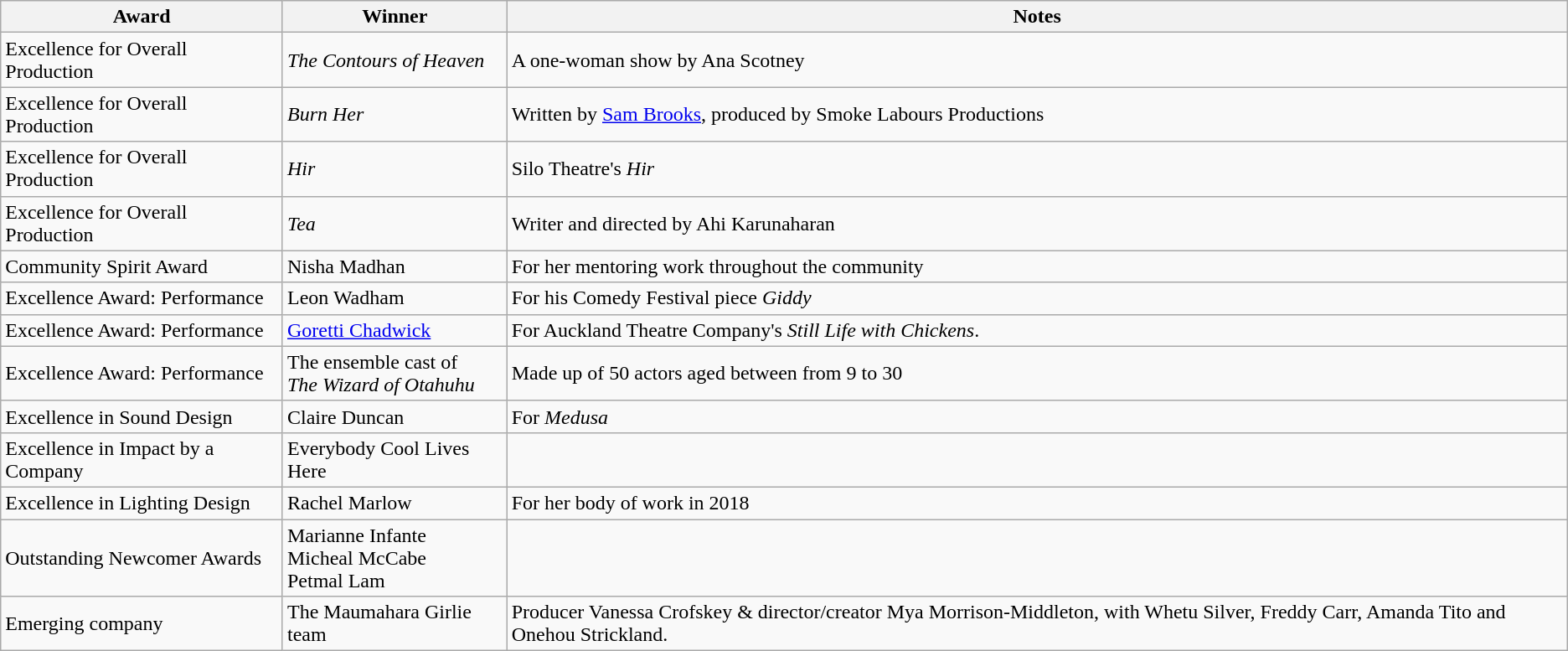<table class="wikitable">
<tr>
<th>Award</th>
<th>Winner</th>
<th>Notes</th>
</tr>
<tr>
<td>Excellence for Overall Production</td>
<td><em>The Contours of Heaven</em></td>
<td>A one-woman show by Ana Scotney</td>
</tr>
<tr>
<td>Excellence for Overall Production</td>
<td><em>Burn Her</em></td>
<td>Written by <a href='#'>Sam Brooks</a>, produced by Smoke Labours Productions</td>
</tr>
<tr>
<td>Excellence for Overall Production</td>
<td><em>Hir</em></td>
<td>Silo Theatre's <em>Hir</em></td>
</tr>
<tr>
<td>Excellence for Overall Production</td>
<td><em>Tea</em></td>
<td>Writer and directed by Ahi Karunaharan</td>
</tr>
<tr>
<td>Community Spirit Award</td>
<td>Nisha Madhan</td>
<td>For her mentoring work throughout the community</td>
</tr>
<tr>
<td>Excellence Award: Performance</td>
<td>Leon Wadham</td>
<td>For his Comedy Festival piece <em>Giddy</em></td>
</tr>
<tr>
<td>Excellence Award: Performance</td>
<td><a href='#'>Goretti Chadwick</a></td>
<td>For Auckland Theatre Company's <em>Still Life with Chickens</em>.</td>
</tr>
<tr>
<td>Excellence Award: Performance</td>
<td>The ensemble cast of<br><em>The Wizard of Otahuhu</em></td>
<td>Made up of 50 actors aged between from 9 to 30</td>
</tr>
<tr>
<td>Excellence in Sound Design</td>
<td>Claire Duncan</td>
<td>For <em>Medusa</em></td>
</tr>
<tr>
<td>Excellence in Impact by a Company</td>
<td>Everybody Cool Lives Here</td>
<td></td>
</tr>
<tr>
<td>Excellence in Lighting Design</td>
<td>Rachel Marlow</td>
<td>For her body of work in 2018</td>
</tr>
<tr>
<td>Outstanding Newcomer Awards</td>
<td>Marianne Infante<br>Micheal McCabe<br>Petmal Lam</td>
<td></td>
</tr>
<tr>
<td>Emerging company</td>
<td>The Maumahara Girlie team</td>
<td>Producer Vanessa Crofskey & director/creator Mya Morrison-Middleton, with Whetu Silver, Freddy Carr, Amanda Tito and Onehou Strickland.</td>
</tr>
</table>
